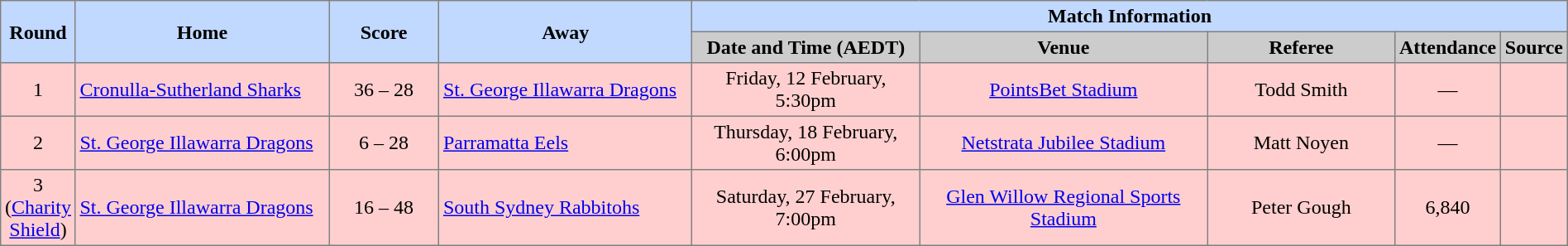<table border="1" cellpadding="3" cellspacing="0" width="100%" style="border-collapse:collapse; text-align:center;">
<tr bgcolor=#C1D8FF>
<th rowspan="2" width="1%">Round</th>
<th rowspan="2" width="19%">Home</th>
<th rowspan="2" width="8%">Score</th>
<th rowspan="2" width="19%">Away</th>
<th colspan="6">Match Information</th>
</tr>
<tr bgcolor="#CCCCCC">
<th width="17%">Date and Time (AEDT)</th>
<th width="22%">Venue</th>
<th width="50%">Referee</th>
<th width="7%">Attendance</th>
<td><strong>Source</strong></td>
</tr>
<tr style="text-align:center; background:#FFCFCF">
<td>1</td>
<td align="left"> <a href='#'>Cronulla-Sutherland Sharks</a></td>
<td>36 – 28</td>
<td align="left"> <a href='#'>St. George Illawarra Dragons</a></td>
<td>Friday, 12 February, 5:30pm</td>
<td><a href='#'>PointsBet Stadium</a></td>
<td>Todd Smith</td>
<td>—</td>
<td></td>
</tr>
<tr style="text-align:center; background:#FFCFCF">
<td>2</td>
<td align="left"> <a href='#'>St. George Illawarra Dragons</a></td>
<td>6 – 28</td>
<td align="left"> <a href='#'>Parramatta Eels</a></td>
<td>Thursday, 18 February, 6:00pm</td>
<td><a href='#'>Netstrata Jubilee Stadium</a></td>
<td>Matt Noyen</td>
<td>—</td>
<td></td>
</tr>
<tr style="text-align:center; background:#FFCFCF">
<td>3<br>(<a href='#'>Charity Shield</a>)</td>
<td align="left"> <a href='#'>St. George Illawarra Dragons</a></td>
<td>16 – 48</td>
<td align="left"> <a href='#'>South Sydney Rabbitohs</a></td>
<td>Saturday, 27 February, 7:00pm</td>
<td><a href='#'>Glen Willow Regional Sports Stadium</a></td>
<td>Peter Gough</td>
<td>6,840</td>
<td></td>
</tr>
</table>
